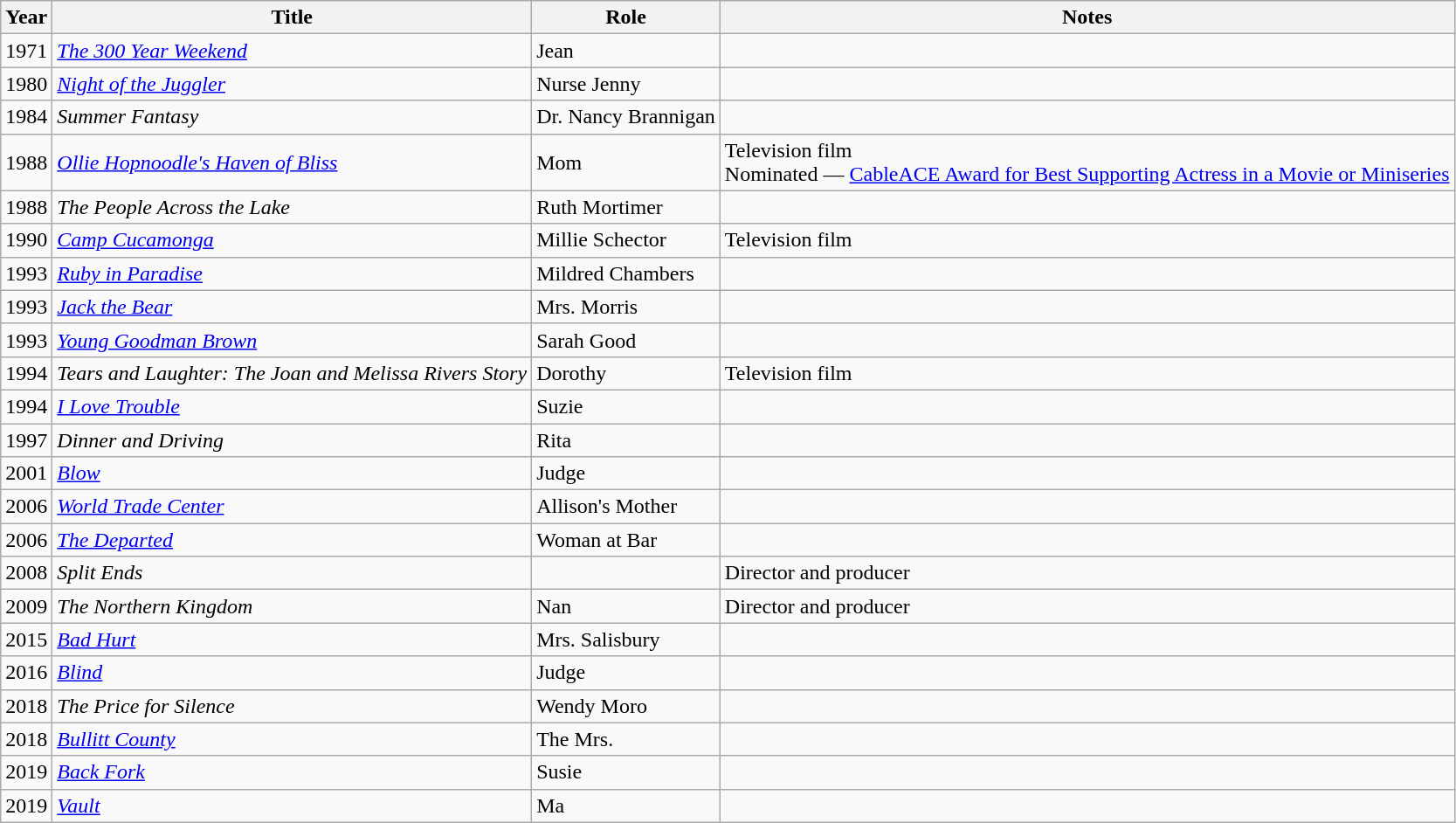<table class="wikitable sortable">
<tr>
<th>Year</th>
<th>Title</th>
<th>Role</th>
<th class="unsortable">Notes</th>
</tr>
<tr>
<td>1971</td>
<td><em><a href='#'>The 300 Year Weekend</a></em></td>
<td>Jean</td>
<td></td>
</tr>
<tr>
<td>1980</td>
<td><em><a href='#'>Night of the Juggler</a></em></td>
<td>Nurse Jenny</td>
<td></td>
</tr>
<tr>
<td>1984</td>
<td><em>Summer Fantasy</em></td>
<td>Dr. Nancy Brannigan</td>
<td></td>
</tr>
<tr>
<td>1988</td>
<td><em><a href='#'>Ollie Hopnoodle's Haven of Bliss</a></em></td>
<td>Mom</td>
<td>Television film<br>Nominated — <a href='#'>CableACE Award for Best Supporting Actress in a Movie or Miniseries</a></td>
</tr>
<tr>
<td>1988</td>
<td><em>The People Across the Lake</em></td>
<td>Ruth Mortimer</td>
<td></td>
</tr>
<tr>
<td>1990</td>
<td><em><a href='#'>Camp Cucamonga</a></em></td>
<td>Millie Schector</td>
<td>Television film</td>
</tr>
<tr>
<td>1993</td>
<td><em><a href='#'>Ruby in Paradise</a></em></td>
<td>Mildred Chambers</td>
<td></td>
</tr>
<tr>
<td>1993</td>
<td><em><a href='#'>Jack the Bear</a></em></td>
<td>Mrs. Morris</td>
<td></td>
</tr>
<tr>
<td>1993</td>
<td><em><a href='#'>Young Goodman Brown</a></em></td>
<td>Sarah Good</td>
<td></td>
</tr>
<tr>
<td>1994</td>
<td><em>Tears and Laughter: The Joan and Melissa Rivers Story</em></td>
<td>Dorothy</td>
<td>Television film</td>
</tr>
<tr>
<td>1994</td>
<td><em><a href='#'>I Love Trouble</a></em></td>
<td>Suzie</td>
<td></td>
</tr>
<tr>
<td>1997</td>
<td><em>Dinner and Driving</em></td>
<td>Rita</td>
<td></td>
</tr>
<tr>
<td>2001</td>
<td><em><a href='#'>Blow</a></em></td>
<td>Judge</td>
<td></td>
</tr>
<tr>
<td>2006</td>
<td><em><a href='#'>World Trade Center</a></em></td>
<td>Allison's Mother</td>
<td></td>
</tr>
<tr>
<td>2006</td>
<td><em><a href='#'>The Departed</a></em></td>
<td>Woman at Bar</td>
<td></td>
</tr>
<tr>
<td>2008</td>
<td><em>Split Ends</em></td>
<td></td>
<td>Director and producer</td>
</tr>
<tr>
<td>2009</td>
<td><em>The Northern Kingdom</em></td>
<td>Nan</td>
<td>Director and producer</td>
</tr>
<tr>
<td>2015</td>
<td><em><a href='#'>Bad Hurt</a></em></td>
<td>Mrs. Salisbury</td>
</tr>
<tr>
<td>2016</td>
<td><em><a href='#'>Blind</a></em></td>
<td>Judge</td>
<td></td>
</tr>
<tr>
<td>2018</td>
<td><em>The Price for Silence</em></td>
<td>Wendy Moro</td>
<td></td>
</tr>
<tr>
<td>2018</td>
<td><em><a href='#'>Bullitt County</a></em></td>
<td>The Mrs.</td>
</tr>
<tr>
<td>2019</td>
<td><em><a href='#'>Back Fork</a></em></td>
<td>Susie</td>
<td></td>
</tr>
<tr>
<td>2019</td>
<td><em><a href='#'>Vault</a></em></td>
<td>Ma</td>
<td></td>
</tr>
</table>
